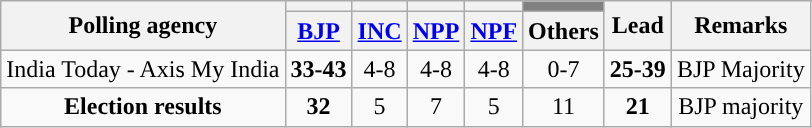<table class="wikitable sortable" style="text-align:center">
<tr>
<th rowspan="2">Polling agency</th>
<th style="background:"></th>
<th style="background:"></th>
<th style="background:"></th>
<th style="text-align:center; background:"></th>
<th style="background:gray;"></th>
<th rowspan="2">Lead</th>
<th rowspan="2">Remarks</th>
</tr>
<tr>
<th><a href='#'>BJP</a></th>
<th><a href='#'>INC</a></th>
<th><a href='#'>NPP</a></th>
<th><a href='#'>NPF</a></th>
<th>Others</th>
</tr>
<tr>
<td>India Today - Axis My India</td>
<td style="background:"><strong>33-43</strong></td>
<td>4-8</td>
<td>4-8</td>
<td>4-8</td>
<td>0-7</td>
<td style="background:"><strong>25-39</strong></td>
<td>BJP Majority</td>
</tr>
<tr>
<td style="background:"><strong>Election results</strong></td>
<td><strong>32</strong></td>
<td style="background:">5</td>
<td style="background:">7</td>
<td style="background:">5</td>
<td style="background:">11</td>
<td><strong>21</strong></td>
<td style="background:">BJP majority</td>
</tr>
</table>
